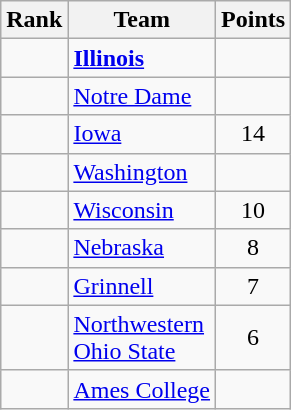<table class="wikitable sortable" style="text-align:center">
<tr>
<th>Rank</th>
<th>Team</th>
<th>Points</th>
</tr>
<tr>
<td></td>
<td align=left><strong><a href='#'>Illinois</a></strong></td>
<td><strong></strong></td>
</tr>
<tr>
<td></td>
<td align=left><a href='#'>Notre Dame</a></td>
<td></td>
</tr>
<tr>
<td></td>
<td align=left><a href='#'>Iowa</a></td>
<td>14</td>
</tr>
<tr>
<td></td>
<td align=left><a href='#'>Washington</a></td>
<td></td>
</tr>
<tr>
<td></td>
<td align=left><a href='#'>Wisconsin</a></td>
<td>10</td>
</tr>
<tr>
<td></td>
<td align=left><a href='#'>Nebraska</a></td>
<td>8</td>
</tr>
<tr>
<td></td>
<td align=left><a href='#'>Grinnell</a></td>
<td>7</td>
</tr>
<tr>
<td></td>
<td align=left><a href='#'>Northwestern</a> <br>  <a href='#'>Ohio State</a></td>
<td>6</td>
</tr>
<tr>
<td></td>
<td align=left><a href='#'>Ames College</a></td>
<td></td>
</tr>
</table>
